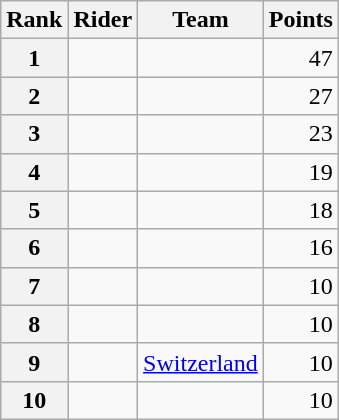<table class="wikitable" margin-bottom:0;">
<tr>
<th scope="col">Rank</th>
<th scope="col">Rider</th>
<th scope="col">Team</th>
<th scope="col">Points</th>
</tr>
<tr>
<th scope="row">1</th>
<td> </td>
<td></td>
<td align="right">47</td>
</tr>
<tr>
<th scope="row">2</th>
<td></td>
<td></td>
<td align="right">27</td>
</tr>
<tr>
<th scope="row">3</th>
<td></td>
<td></td>
<td align="right">23</td>
</tr>
<tr>
<th scope="row">4</th>
<td></td>
<td></td>
<td align="right">19</td>
</tr>
<tr>
<th scope="row">5</th>
<td></td>
<td></td>
<td align="right">18</td>
</tr>
<tr>
<th scope="row">6</th>
<td></td>
<td></td>
<td align="right">16</td>
</tr>
<tr>
<th scope="row">7</th>
<td></td>
<td></td>
<td align="right">10</td>
</tr>
<tr>
<th scope="row">8</th>
<td></td>
<td></td>
<td align="right">10</td>
</tr>
<tr>
<th scope="row">9</th>
<td></td>
<td><a href='#'>Switzerland</a></td>
<td align="right">10</td>
</tr>
<tr>
<th scope="row">10</th>
<td> </td>
<td></td>
<td align="right">10</td>
</tr>
</table>
